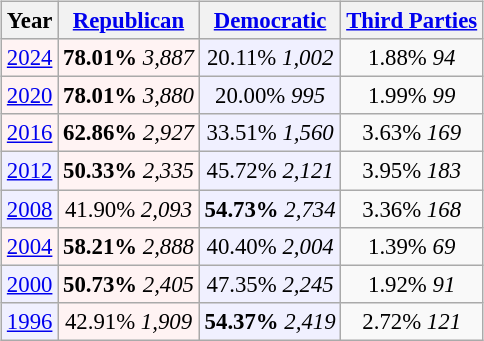<table class="wikitable" style="float:right; font-size:95%;">
<tr bgcolor=lightgrey>
<th>Year</th>
<th><a href='#'>Republican</a></th>
<th><a href='#'>Democratic</a></th>
<th><a href='#'>Third Parties</a></th>
</tr>
<tr>
<td align="center" bgcolor="#fff3f3"><a href='#'>2024</a></td>
<td align="center" bgcolor="#fff3f3"><strong>78.01%</strong> <em>3,887</em></td>
<td align="center" bgcolor="#f0f0ff">20.11%<em> 1,002</em></td>
<td align="center">1.88% <em>94</em></td>
</tr>
<tr>
<td align="center" bgcolor="#fff3f3"><a href='#'>2020</a></td>
<td align="center" bgcolor="#fff3f3"><strong>78.01%</strong> <em>3,880</em></td>
<td align="center" bgcolor="#f0f0ff">20.00% <em>995</em></td>
<td align="center">1.99% <em>99</em></td>
</tr>
<tr>
<td align="center" bgcolor="#fff3f3"><a href='#'>2016</a></td>
<td align="center" bgcolor="#fff3f3"><strong>62.86%</strong> <em>2,927</em></td>
<td align="center" bgcolor="#f0f0ff">33.51% <em>1,560</em></td>
<td align="center">3.63% <em>169</em></td>
</tr>
<tr>
<td align="center" bgcolor="#f0f0ff"><a href='#'>2012</a></td>
<td align="center" bgcolor="#fff3f3"><strong>50.33%</strong> <em>2,335</em></td>
<td align="center" bgcolor="#f0f0ff">45.72% <em>2,121</em></td>
<td align="center">3.95% <em>183</em></td>
</tr>
<tr>
<td align="center" bgcolor="#f0f0ff"><a href='#'>2008</a></td>
<td align="center" bgcolor="#fff3f3">41.90% <em>2,093</em></td>
<td align="center" bgcolor="#f0f0ff"><strong>54.73%</strong> <em>2,734</em></td>
<td align="center">3.36% <em>168</em></td>
</tr>
<tr>
<td align="center" bgcolor="#fff3f3"><a href='#'>2004</a></td>
<td align="center" bgcolor="#fff3f3"><strong>58.21%</strong> <em>2,888</em></td>
<td align="center" bgcolor="#f0f0ff">40.40% <em>2,004</em></td>
<td align="center">1.39% <em>69</em></td>
</tr>
<tr>
<td align="center" bgcolor="#f0f0ff"><a href='#'>2000</a></td>
<td align="center" bgcolor="#fff3f3"><strong>50.73%</strong> <em>2,405</em></td>
<td align="center" bgcolor="#f0f0ff">47.35% <em>2,245</em></td>
<td align="center">1.92% <em>91</em></td>
</tr>
<tr>
<td align="center" bgcolor="#f0f0ff"><a href='#'>1996</a></td>
<td align="center" bgcolor="#fff3f3">42.91% <em>1,909</em></td>
<td align="center" bgcolor="#f0f0ff"><strong>54.37%</strong> <em>2,419</em></td>
<td align="center">2.72% <em>121</em></td>
</tr>
</table>
